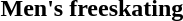<table>
<tr>
<th scope="row">Men's freeskating</th>
<td></td>
<td></td>
<td></td>
</tr>
</table>
